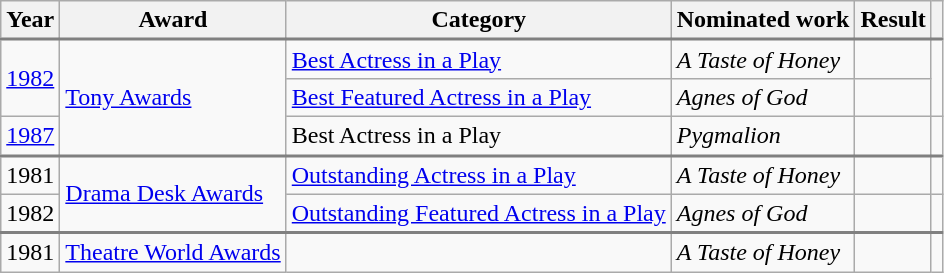<table class="wikitable">
<tr>
<th>Year</th>
<th>Award</th>
<th>Category</th>
<th>Nominated work</th>
<th>Result</th>
<th></th>
</tr>
<tr style="border-top:2px solid gray;">
<td rowspan="2"><a href='#'>1982</a></td>
<td rowspan="3"><a href='#'>Tony Awards</a></td>
<td><a href='#'>Best Actress in a Play</a></td>
<td><em>A Taste of Honey</em></td>
<td></td>
<td align="center" rowspan="2"></td>
</tr>
<tr>
<td><a href='#'>Best Featured Actress in a Play</a></td>
<td><em>Agnes of God</em></td>
<td></td>
</tr>
<tr>
<td><a href='#'>1987</a></td>
<td>Best Actress in a Play</td>
<td><em>Pygmalion</em></td>
<td></td>
<td align="center"></td>
</tr>
<tr style="border-top:2px solid gray;">
<td>1981</td>
<td rowspan="2"><a href='#'>Drama Desk Awards</a></td>
<td><a href='#'>Outstanding Actress in a Play</a></td>
<td><em>A Taste of Honey</em></td>
<td></td>
<td></td>
</tr>
<tr>
<td>1982</td>
<td><a href='#'>Outstanding Featured Actress in a Play</a></td>
<td><em>Agnes of God</em></td>
<td></td>
<td></td>
</tr>
<tr style="border-top:2px solid gray;">
<td>1981</td>
<td><a href='#'>Theatre World Awards</a></td>
<td></td>
<td><em>A Taste of Honey</em></td>
<td></td>
<td align="center"></td>
</tr>
</table>
